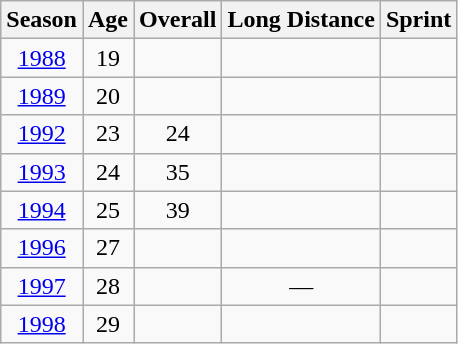<table class="wikitable" style="text-align: center;">
<tr>
<th scope="col">Season</th>
<th scope="col">Age</th>
<th scope="col">Overall</th>
<th scope="col">Long Distance</th>
<th scope="col">Sprint</th>
</tr>
<tr>
<td><a href='#'>1988</a></td>
<td>19</td>
<td></td>
<td></td>
<td></td>
</tr>
<tr>
<td><a href='#'>1989</a></td>
<td>20</td>
<td></td>
<td></td>
<td></td>
</tr>
<tr>
<td><a href='#'>1992</a></td>
<td>23</td>
<td>24</td>
<td></td>
<td></td>
</tr>
<tr>
<td><a href='#'>1993</a></td>
<td>24</td>
<td>35</td>
<td></td>
<td></td>
</tr>
<tr>
<td><a href='#'>1994</a></td>
<td>25</td>
<td>39</td>
<td></td>
<td></td>
</tr>
<tr>
<td><a href='#'>1996</a></td>
<td>27</td>
<td></td>
<td></td>
<td></td>
</tr>
<tr>
<td><a href='#'>1997</a></td>
<td>28</td>
<td></td>
<td>—</td>
<td></td>
</tr>
<tr>
<td><a href='#'>1998</a></td>
<td>29</td>
<td></td>
<td></td>
<td></td>
</tr>
</table>
